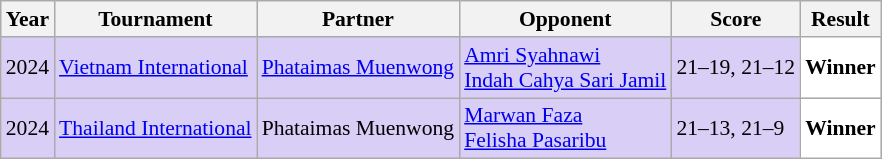<table class="sortable wikitable" style="font-size: 90%;">
<tr>
<th>Year</th>
<th>Tournament</th>
<th>Partner</th>
<th>Opponent</th>
<th>Score</th>
<th>Result</th>
</tr>
<tr style="background:#D8CEF6">
<td align="center">2024</td>
<td align="left"><a href='#'>Vietnam International</a></td>
<td align="left"> <a href='#'>Phataimas Muenwong</a></td>
<td align="left"> <a href='#'>Amri Syahnawi</a><br> <a href='#'>Indah Cahya Sari Jamil</a></td>
<td align="left">21–19, 21–12</td>
<td style="text-align:left; background:white"> <strong>Winner</strong></td>
</tr>
<tr style="background:#D8CEF6">
<td align="center">2024</td>
<td align="left"><a href='#'>Thailand International</a></td>
<td align="left"> Phataimas Muenwong</td>
<td align="left"> <a href='#'>Marwan Faza</a><br> <a href='#'>Felisha Pasaribu</a></td>
<td align="left">21–13, 21–9</td>
<td style="text-align:left; background:white"> <strong>Winner</strong></td>
</tr>
</table>
